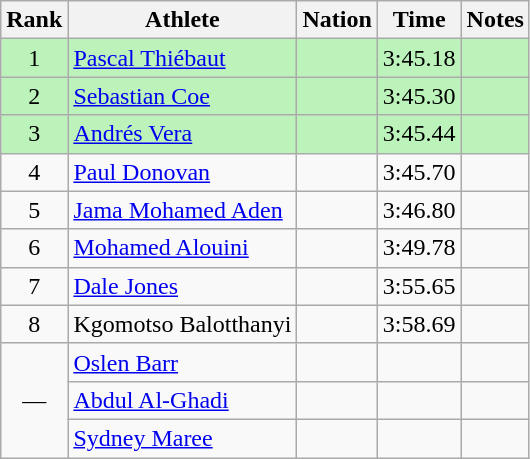<table class="wikitable sortable" style="text-align:center">
<tr>
<th>Rank</th>
<th>Athlete</th>
<th>Nation</th>
<th>Time</th>
<th>Notes</th>
</tr>
<tr style="background:#bbf3bb;">
<td>1</td>
<td align=left><a href='#'>Pascal Thiébaut</a></td>
<td align=left></td>
<td>3:45.18</td>
<td></td>
</tr>
<tr style="background:#bbf3bb;">
<td>2</td>
<td align=left><a href='#'>Sebastian Coe</a></td>
<td align=left></td>
<td>3:45.30</td>
<td></td>
</tr>
<tr style="background:#bbf3bb;">
<td>3</td>
<td align=left><a href='#'>Andrés Vera</a></td>
<td align=left></td>
<td>3:45.44</td>
<td></td>
</tr>
<tr>
<td>4</td>
<td align=left><a href='#'>Paul Donovan</a></td>
<td align=left></td>
<td>3:45.70</td>
<td></td>
</tr>
<tr>
<td>5</td>
<td align=left><a href='#'>Jama Mohamed Aden</a></td>
<td align=left></td>
<td>3:46.80</td>
<td></td>
</tr>
<tr>
<td>6</td>
<td align=left><a href='#'>Mohamed Alouini</a></td>
<td align=left></td>
<td>3:49.78</td>
<td></td>
</tr>
<tr>
<td>7</td>
<td align=left><a href='#'>Dale Jones</a></td>
<td align=left></td>
<td>3:55.65</td>
<td></td>
</tr>
<tr>
<td>8</td>
<td align=left>Kgomotso Balotthanyi</td>
<td align=left></td>
<td>3:58.69</td>
<td></td>
</tr>
<tr>
<td rowspan=3 data-sort-value=9>—</td>
<td align=left><a href='#'>Oslen Barr</a></td>
<td align=left></td>
<td></td>
<td></td>
</tr>
<tr>
<td align=left><a href='#'>Abdul Al-Ghadi</a></td>
<td align=left></td>
<td></td>
<td></td>
</tr>
<tr>
<td align=left><a href='#'>Sydney Maree</a></td>
<td align=left></td>
<td></td>
<td></td>
</tr>
</table>
